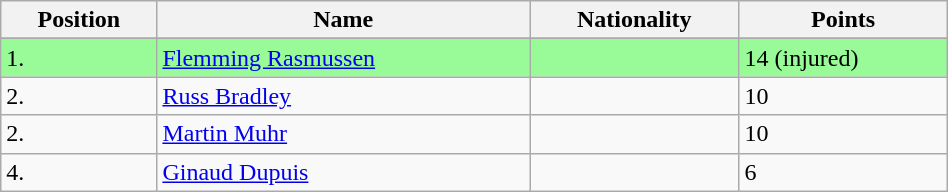<table class="wikitable" style="display: inline-table; width: 50%;">
<tr>
<th>Position</th>
<th>Name</th>
<th>Nationality</th>
<th>Points</th>
</tr>
<tr>
</tr>
<tr bgcolor=palegreen>
<td>1.</td>
<td><a href='#'>Flemming Rasmussen</a></td>
<td></td>
<td>14 (injured)</td>
</tr>
<tr>
<td>2.</td>
<td><a href='#'>Russ Bradley</a></td>
<td></td>
<td>10</td>
</tr>
<tr>
<td>2.</td>
<td><a href='#'>Martin Muhr</a></td>
<td></td>
<td>10</td>
</tr>
<tr>
<td>4.</td>
<td><a href='#'>Ginaud Dupuis</a></td>
<td></td>
<td>6</td>
</tr>
</table>
